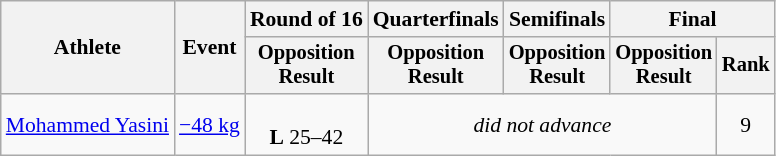<table class="wikitable" style="font-size:90%;">
<tr>
<th rowspan=2>Athlete</th>
<th rowspan=2>Event</th>
<th>Round of 16</th>
<th>Quarterfinals</th>
<th>Semifinals</th>
<th colspan=2>Final</th>
</tr>
<tr style="font-size:95%">
<th>Opposition<br>Result</th>
<th>Opposition<br>Result</th>
<th>Opposition<br>Result</th>
<th>Opposition<br>Result</th>
<th>Rank</th>
</tr>
<tr align=center>
<td><a href='#'>Mohammed Yasini</a></td>
<td align=left><a href='#'>−48 kg</a></td>
<td><br><strong>L</strong> 25–42</td>
<td Colspan=3><em>did not advance</em></td>
<td>9</td>
</tr>
</table>
